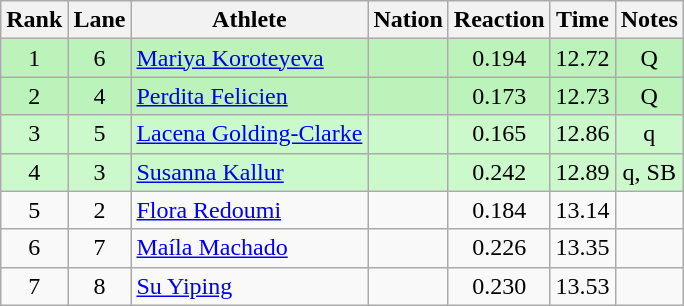<table class="wikitable sortable" style="text-align:center">
<tr>
<th>Rank</th>
<th>Lane</th>
<th>Athlete</th>
<th>Nation</th>
<th>Reaction</th>
<th>Time</th>
<th>Notes</th>
</tr>
<tr bgcolor=bbf3bb>
<td>1</td>
<td>6</td>
<td align=left><a href='#'>Mariya Koroteyeva</a></td>
<td align=left></td>
<td>0.194</td>
<td>12.72</td>
<td>Q</td>
</tr>
<tr bgcolor=bbf3bb>
<td>2</td>
<td>4</td>
<td align=left><a href='#'>Perdita Felicien</a></td>
<td align=left></td>
<td>0.173</td>
<td>12.73</td>
<td>Q</td>
</tr>
<tr bgcolor=ccf9cc>
<td>3</td>
<td>5</td>
<td align=left><a href='#'>Lacena Golding-Clarke</a></td>
<td align=left></td>
<td>0.165</td>
<td>12.86</td>
<td>q</td>
</tr>
<tr bgcolor=ccf9cc>
<td>4</td>
<td>3</td>
<td align=left><a href='#'>Susanna Kallur</a></td>
<td align=left></td>
<td>0.242</td>
<td>12.89</td>
<td>q, SB</td>
</tr>
<tr>
<td>5</td>
<td>2</td>
<td align=left><a href='#'>Flora Redoumi</a></td>
<td align=left></td>
<td>0.184</td>
<td>13.14</td>
<td></td>
</tr>
<tr>
<td>6</td>
<td>7</td>
<td align=left><a href='#'>Maíla Machado</a></td>
<td align=left></td>
<td>0.226</td>
<td>13.35</td>
<td></td>
</tr>
<tr>
<td>7</td>
<td>8</td>
<td align=left><a href='#'>Su Yiping</a></td>
<td align=left></td>
<td>0.230</td>
<td>13.53</td>
<td></td>
</tr>
</table>
